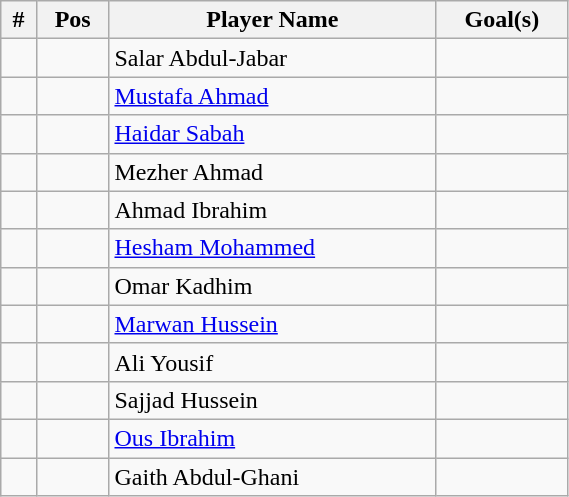<table class="wikitable" width="30%">
<tr>
<th>#</th>
<th>Pos</th>
<th>Player Name</th>
<th>Goal(s)</th>
</tr>
<tr>
<td></td>
<td></td>
<td> Salar Abdul-Jabar</td>
<td></td>
</tr>
<tr>
<td></td>
<td></td>
<td> <a href='#'>Mustafa Ahmad</a></td>
<td></td>
</tr>
<tr>
<td></td>
<td></td>
<td> <a href='#'>Haidar Sabah</a></td>
<td></td>
</tr>
<tr>
<td></td>
<td></td>
<td> Mezher Ahmad</td>
<td></td>
</tr>
<tr>
<td></td>
<td></td>
<td> Ahmad Ibrahim</td>
<td></td>
</tr>
<tr>
<td></td>
<td></td>
<td> <a href='#'>Hesham Mohammed</a></td>
<td></td>
</tr>
<tr>
<td></td>
<td></td>
<td> Omar Kadhim</td>
<td></td>
</tr>
<tr>
<td></td>
<td></td>
<td> <a href='#'>Marwan Hussein</a></td>
<td></td>
</tr>
<tr>
<td></td>
<td></td>
<td> Ali Yousif</td>
<td></td>
</tr>
<tr>
<td></td>
<td></td>
<td> Sajjad Hussein</td>
<td></td>
</tr>
<tr>
<td></td>
<td></td>
<td> <a href='#'>Ous Ibrahim</a></td>
<td></td>
</tr>
<tr>
<td></td>
<td></td>
<td> Gaith Abdul-Ghani</td>
<td></td>
</tr>
</table>
